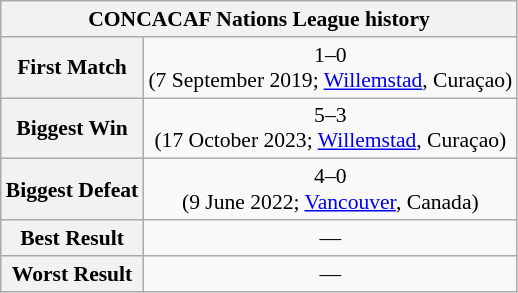<table class="wikitable collapsible collapsed" style="text-align: center;font-size:90%;">
<tr>
<th colspan=2>CONCACAF Nations League history</th>
</tr>
<tr>
<th>First Match</th>
<td> 1–0 <br>(7 September 2019; <a href='#'>Willemstad</a>, Curaçao)</td>
</tr>
<tr>
<th>Biggest Win</th>
<td> 5–3 <br>(17 October 2023; <a href='#'>Willemstad</a>, Curaçao)</td>
</tr>
<tr>
<th>Biggest Defeat</th>
<td> 4–0 <br>(9 June 2022; <a href='#'>Vancouver</a>, Canada)</td>
</tr>
<tr>
<th>Best Result</th>
<td>—</td>
</tr>
<tr>
<th>Worst Result</th>
<td>—</td>
</tr>
</table>
